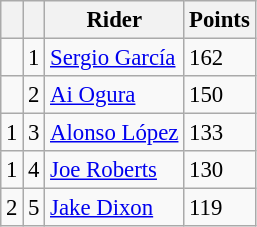<table class="wikitable" style="font-size: 95%;">
<tr>
<th></th>
<th></th>
<th>Rider</th>
<th>Points</th>
</tr>
<tr>
<td></td>
<td align=center>1</td>
<td> <a href='#'>Sergio García</a></td>
<td align=left>162</td>
</tr>
<tr>
<td></td>
<td align=center>2</td>
<td> <a href='#'>Ai Ogura</a></td>
<td align=left>150</td>
</tr>
<tr>
<td> 1</td>
<td align=center>3</td>
<td> <a href='#'>Alonso López</a></td>
<td align=left>133</td>
</tr>
<tr>
<td> 1</td>
<td align=center>4</td>
<td> <a href='#'>Joe Roberts</a></td>
<td align=left>130</td>
</tr>
<tr>
<td> 2</td>
<td align=center>5</td>
<td> <a href='#'>Jake Dixon</a></td>
<td align=left>119</td>
</tr>
</table>
